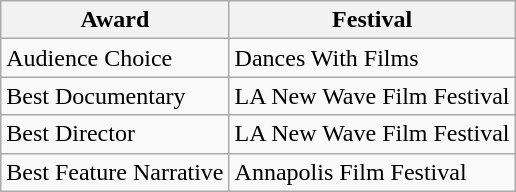<table class="wikitable">
<tr>
<th>Award</th>
<th>Festival</th>
</tr>
<tr>
<td>Audience Choice</td>
<td>Dances With Films</td>
</tr>
<tr>
<td>Best Documentary</td>
<td>LA New Wave Film Festival</td>
</tr>
<tr>
<td>Best Director</td>
<td>LA New Wave Film Festival</td>
</tr>
<tr>
<td>Best Feature Narrative</td>
<td>Annapolis Film Festival</td>
</tr>
</table>
